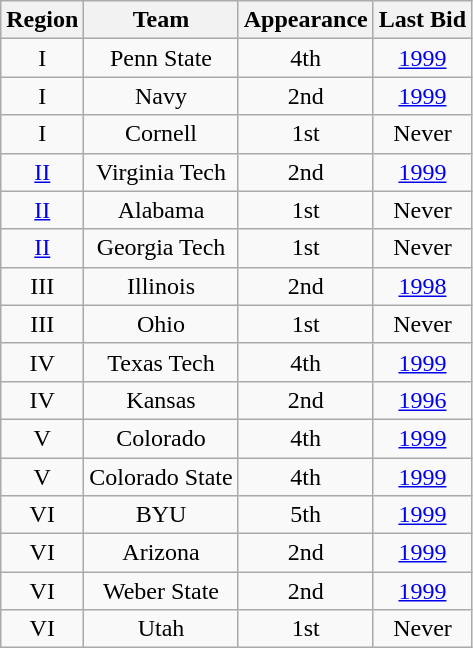<table class="wikitable sortable" style="text-align:center">
<tr>
<th>Region</th>
<th>Team</th>
<th>Appearance</th>
<th>Last Bid</th>
</tr>
<tr>
<td>I</td>
<td>Penn State</td>
<td>4th</td>
<td><a href='#'>1999</a></td>
</tr>
<tr>
<td>I</td>
<td>Navy</td>
<td>2nd</td>
<td><a href='#'>1999</a></td>
</tr>
<tr>
<td>I</td>
<td>Cornell</td>
<td>1st</td>
<td>Never</td>
</tr>
<tr>
<td><a href='#'>II</a></td>
<td>Virginia Tech</td>
<td>2nd</td>
<td><a href='#'>1999</a></td>
</tr>
<tr>
<td><a href='#'>II</a></td>
<td>Alabama</td>
<td>1st</td>
<td>Never</td>
</tr>
<tr>
<td><a href='#'>II</a></td>
<td>Georgia Tech</td>
<td>1st</td>
<td>Never</td>
</tr>
<tr>
<td>III</td>
<td>Illinois</td>
<td>2nd</td>
<td><a href='#'>1998</a></td>
</tr>
<tr>
<td>III</td>
<td>Ohio</td>
<td>1st</td>
<td>Never</td>
</tr>
<tr>
<td>IV</td>
<td>Texas Tech</td>
<td>4th</td>
<td><a href='#'>1999</a></td>
</tr>
<tr>
<td>IV</td>
<td>Kansas</td>
<td>2nd</td>
<td><a href='#'>1996</a></td>
</tr>
<tr>
<td>V</td>
<td>Colorado</td>
<td>4th</td>
<td><a href='#'>1999</a></td>
</tr>
<tr>
<td>V</td>
<td>Colorado State</td>
<td>4th</td>
<td><a href='#'>1999</a></td>
</tr>
<tr>
<td>VI</td>
<td>BYU</td>
<td>5th</td>
<td><a href='#'>1999</a></td>
</tr>
<tr>
<td>VI</td>
<td>Arizona</td>
<td>2nd</td>
<td><a href='#'>1999</a></td>
</tr>
<tr>
<td>VI</td>
<td>Weber State</td>
<td>2nd</td>
<td><a href='#'>1999</a></td>
</tr>
<tr>
<td>VI</td>
<td>Utah</td>
<td>1st</td>
<td>Never</td>
</tr>
</table>
